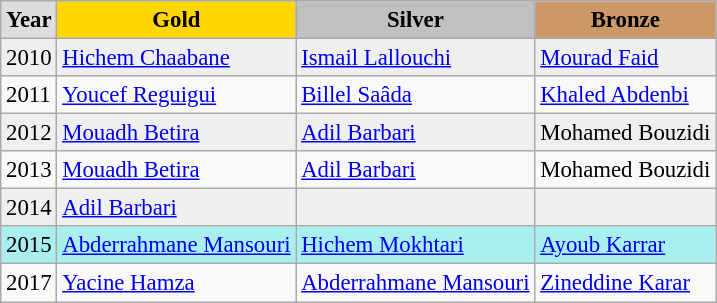<table class="wikitable sortable" style="font-size:95%">
<tr style="text-align:center; background:#e4e4e4; font-weight:bold;">
<td style="background:#ddd; ">Year</td>
<td style="background:gold; ">Gold</td>
<td style="background:silver; ">Silver</td>
<td style="background:#c96; ">Bronze</td>
</tr>
<tr bgcolor="#EFEFEF">
<td>2010</td>
<td><a href='#'>Hichem  Chaabane</a></td>
<td><a href='#'>Ismail Lallouchi</a></td>
<td><a href='#'>Mourad Faid</a></td>
</tr>
<tr ---->
<td>2011</td>
<td><a href='#'>Youcef Reguigui</a></td>
<td><a href='#'>Billel Saâda</a></td>
<td><a href='#'>Khaled Abdenbi</a></td>
</tr>
<tr bgcolor="#EFEFEF">
<td>2012</td>
<td><a href='#'>Mouadh Betira</a></td>
<td><a href='#'>Adil Barbari</a></td>
<td>Mohamed Bouzidi</td>
</tr>
<tr ---->
<td>2013</td>
<td><a href='#'>Mouadh Betira</a></td>
<td><a href='#'>Adil Barbari</a></td>
<td>Mohamed Bouzidi</td>
</tr>
<tr bgcolor="#EFEFEF">
<td>2014</td>
<td><a href='#'>Adil Barbari</a></td>
<td></td>
<td></td>
</tr>
<tr bgcolor="#AAEFEF">
<td>2015</td>
<td><a href='#'>Abderrahmane Mansouri</a></td>
<td><a href='#'>Hichem Mokhtari</a></td>
<td><a href='#'>Ayoub Karrar</a></td>
</tr>
<tr>
<td>2017</td>
<td><a href='#'>Yacine Hamza</a></td>
<td><a href='#'>Abderrahmane Mansouri</a></td>
<td><a href='#'>Zineddine Karar</a></td>
</tr>
</table>
